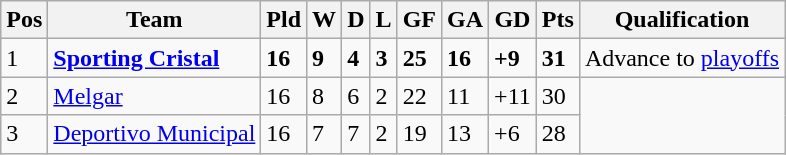<table class="wikitable">
<tr>
<th>Pos</th>
<th><strong>Team</strong></th>
<th><strong>Pld</strong></th>
<th>W</th>
<th>D</th>
<th>L</th>
<th>GF</th>
<th>GA</th>
<th>GD</th>
<th>Pts</th>
<th><strong>Qualification</strong></th>
</tr>
<tr>
<td>1</td>
<td><strong><a href='#'>Sporting Cristal</a></strong></td>
<td><strong>16</strong></td>
<td><strong>9</strong></td>
<td><strong>4</strong></td>
<td><strong>3</strong></td>
<td><strong>25</strong></td>
<td><strong>16</strong></td>
<td><strong>+9</strong></td>
<td><strong>31</strong></td>
<td>Advance to <a href='#'>playoffs</a></td>
</tr>
<tr>
<td>2</td>
<td><a href='#'>Melgar</a></td>
<td>16</td>
<td>8</td>
<td>6</td>
<td>2</td>
<td>22</td>
<td>11</td>
<td>+11</td>
<td>30</td>
<td rowspan="2"></td>
</tr>
<tr>
<td>3</td>
<td><a href='#'>Deportivo Municipal</a></td>
<td>16</td>
<td>7</td>
<td>7</td>
<td>2</td>
<td>19</td>
<td>13</td>
<td>+6</td>
<td>28</td>
</tr>
</table>
